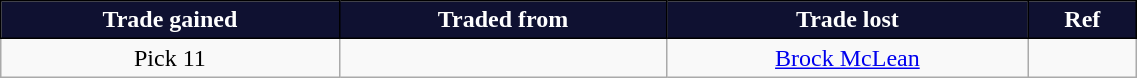<table class="wikitable" style="text-align:center; font-size:100%; width:60%;">
<tr style="color:#FFFFFF;">
<th style="background:#0F1131; border: solid black 1px;">Trade gained</th>
<th style="background:#0F1131; border: solid black 1px;">Traded from</th>
<th style="background:#0F1131; border: solid black 1px;">Trade lost</th>
<th style="background:#0F1131; border: solid black 1px;">Ref</th>
</tr>
<tr>
<td>Pick 11</td>
<td></td>
<td><a href='#'>Brock McLean</a></td>
<td></td>
</tr>
</table>
